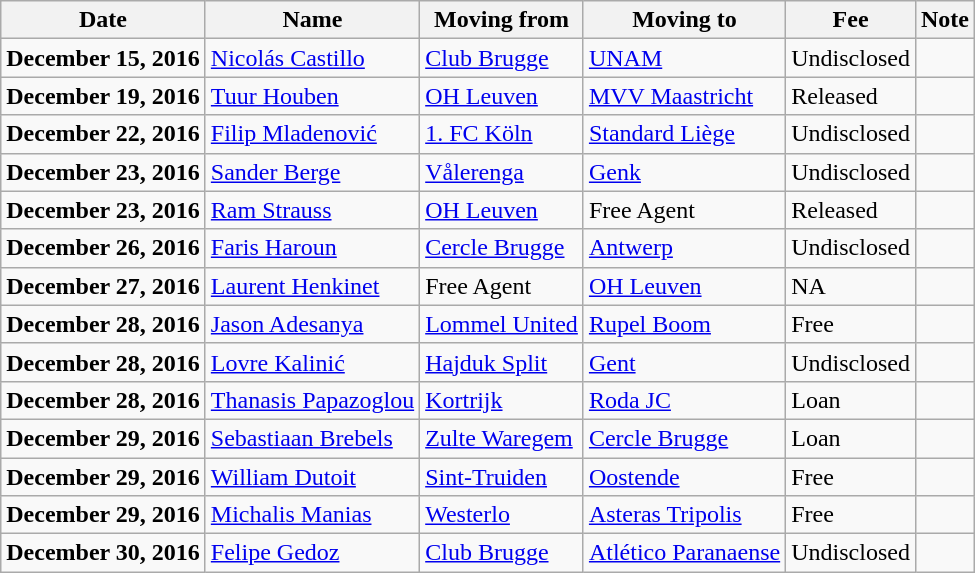<table class="wikitable sortable">
<tr>
<th>Date</th>
<th>Name</th>
<th>Moving from</th>
<th>Moving to</th>
<th>Fee</th>
<th>Note</th>
</tr>
<tr>
<td><strong>December 15, 2016</strong></td>
<td> <a href='#'>Nicolás Castillo</a></td>
<td> <a href='#'>Club Brugge</a></td>
<td> <a href='#'>UNAM</a></td>
<td>Undisclosed </td>
<td align=center></td>
</tr>
<tr>
<td><strong>December 19, 2016</strong></td>
<td> <a href='#'>Tuur Houben</a></td>
<td> <a href='#'>OH Leuven</a></td>
<td> <a href='#'>MVV Maastricht</a></td>
<td>Released </td>
<td></td>
</tr>
<tr>
<td><strong>December 22, 2016</strong></td>
<td> <a href='#'>Filip Mladenović</a></td>
<td> <a href='#'>1. FC Köln</a></td>
<td> <a href='#'>Standard Liège</a></td>
<td>Undisclosed </td>
<td></td>
</tr>
<tr>
<td><strong>December 23, 2016</strong></td>
<td> <a href='#'>Sander Berge</a></td>
<td> <a href='#'>Vålerenga</a></td>
<td> <a href='#'>Genk</a></td>
<td>Undisclosed </td>
<td></td>
</tr>
<tr>
<td><strong>December 23, 2016</strong></td>
<td> <a href='#'>Ram Strauss</a></td>
<td> <a href='#'>OH Leuven</a></td>
<td>Free Agent</td>
<td>Released </td>
<td></td>
</tr>
<tr>
<td><strong>December 26, 2016</strong></td>
<td> <a href='#'>Faris Haroun</a></td>
<td> <a href='#'>Cercle Brugge</a></td>
<td> <a href='#'>Antwerp</a></td>
<td>Undisclosed </td>
<td></td>
</tr>
<tr>
<td><strong>December 27, 2016</strong></td>
<td> <a href='#'>Laurent Henkinet</a></td>
<td>Free Agent</td>
<td> <a href='#'>OH Leuven</a></td>
<td>NA </td>
<td></td>
</tr>
<tr>
<td><strong>December 28, 2016</strong></td>
<td> <a href='#'>Jason Adesanya</a></td>
<td> <a href='#'>Lommel United</a></td>
<td> <a href='#'>Rupel Boom</a></td>
<td>Free </td>
<td></td>
</tr>
<tr>
<td><strong>December 28, 2016</strong></td>
<td> <a href='#'>Lovre Kalinić</a></td>
<td> <a href='#'>Hajduk Split</a></td>
<td> <a href='#'>Gent</a></td>
<td>Undisclosed </td>
<td></td>
</tr>
<tr>
<td><strong>December 28, 2016</strong></td>
<td> <a href='#'>Thanasis Papazoglou</a></td>
<td> <a href='#'>Kortrijk</a></td>
<td> <a href='#'>Roda JC</a></td>
<td>Loan </td>
<td></td>
</tr>
<tr>
<td><strong>December 29, 2016</strong></td>
<td> <a href='#'>Sebastiaan Brebels</a></td>
<td> <a href='#'>Zulte Waregem</a></td>
<td> <a href='#'>Cercle Brugge</a></td>
<td>Loan </td>
<td></td>
</tr>
<tr>
<td><strong>December 29, 2016</strong></td>
<td> <a href='#'>William Dutoit</a></td>
<td> <a href='#'>Sint-Truiden</a></td>
<td> <a href='#'>Oostende</a></td>
<td>Free </td>
<td></td>
</tr>
<tr>
<td><strong>December 29, 2016</strong></td>
<td> <a href='#'>Michalis Manias</a></td>
<td> <a href='#'>Westerlo</a></td>
<td> <a href='#'>Asteras Tripolis</a></td>
<td>Free </td>
<td></td>
</tr>
<tr>
<td><strong>December 30, 2016</strong></td>
<td> <a href='#'>Felipe Gedoz</a></td>
<td> <a href='#'>Club Brugge</a></td>
<td> <a href='#'>Atlético Paranaense</a></td>
<td>Undisclosed </td>
<td></td>
</tr>
</table>
